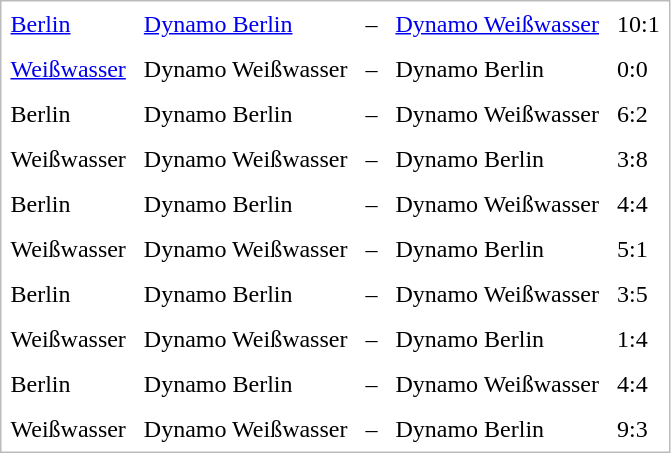<table cellspacing="0" border="0" cellpadding="6" style="border:1px solid #bbb; background-color:#FFFFFF;">
<tr>
<td><a href='#'>Berlin</a></td>
<td><a href='#'>Dynamo Berlin</a></td>
<td>–</td>
<td><a href='#'>Dynamo Weißwasser</a></td>
<td>10:1</td>
</tr>
<tr>
<td><a href='#'>Weißwasser</a></td>
<td>Dynamo Weißwasser</td>
<td>–</td>
<td>Dynamo Berlin</td>
<td>0:0</td>
</tr>
<tr>
<td>Berlin</td>
<td>Dynamo Berlin</td>
<td>–</td>
<td>Dynamo Weißwasser</td>
<td>6:2</td>
</tr>
<tr>
<td>Weißwasser</td>
<td>Dynamo Weißwasser</td>
<td>–</td>
<td>Dynamo Berlin</td>
<td>3:8</td>
</tr>
<tr>
<td>Berlin</td>
<td>Dynamo Berlin</td>
<td>–</td>
<td>Dynamo Weißwasser</td>
<td>4:4</td>
</tr>
<tr>
<td>Weißwasser</td>
<td>Dynamo Weißwasser</td>
<td>–</td>
<td>Dynamo Berlin</td>
<td>5:1</td>
</tr>
<tr>
<td>Berlin</td>
<td>Dynamo Berlin</td>
<td>–</td>
<td>Dynamo Weißwasser</td>
<td>3:5</td>
</tr>
<tr>
<td>Weißwasser</td>
<td>Dynamo Weißwasser</td>
<td>–</td>
<td>Dynamo Berlin</td>
<td>1:4</td>
</tr>
<tr>
<td>Berlin</td>
<td>Dynamo Berlin</td>
<td>–</td>
<td>Dynamo Weißwasser</td>
<td>4:4</td>
</tr>
<tr>
<td>Weißwasser</td>
<td>Dynamo Weißwasser</td>
<td>–</td>
<td>Dynamo Berlin</td>
<td>9:3</td>
</tr>
</table>
